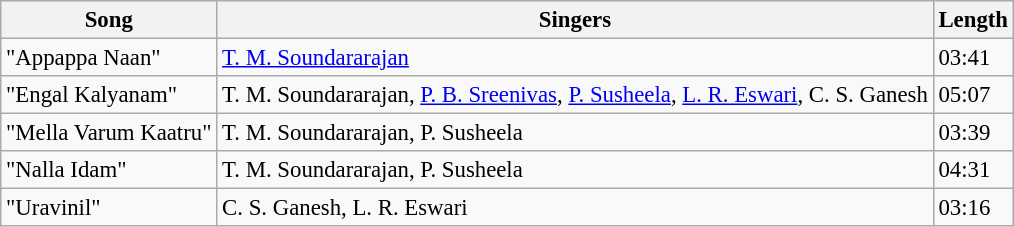<table class="wikitable" style="font-size:95%;">
<tr>
<th>Song</th>
<th>Singers</th>
<th>Length</th>
</tr>
<tr>
<td>"Appappa Naan"</td>
<td><a href='#'>T. M. Soundararajan</a></td>
<td>03:41</td>
</tr>
<tr>
<td>"Engal Kalyanam"</td>
<td>T. M. Soundararajan, <a href='#'>P. B. Sreenivas</a>, <a href='#'>P. Susheela</a>, <a href='#'>L. R. Eswari</a>, C. S. Ganesh</td>
<td>05:07</td>
</tr>
<tr>
<td>"Mella Varum Kaatru"</td>
<td>T. M. Soundararajan, P. Susheela</td>
<td>03:39</td>
</tr>
<tr>
<td>"Nalla Idam"</td>
<td>T. M. Soundararajan, P. Susheela</td>
<td>04:31</td>
</tr>
<tr>
<td>"Uravinil"</td>
<td>C. S. Ganesh, L. R. Eswari</td>
<td>03:16</td>
</tr>
</table>
